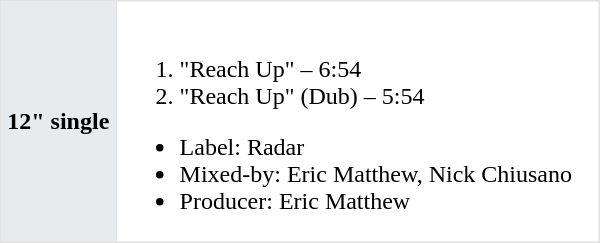<table class="toccolours"  border=1 cellpadding=2 cellspacing=0 style="width: 400px; margin: 0 0 1em 1em; border-collapse: collapse; border: 1px solid #E2E2E2;">
<tr>
<th bgcolor="#E7EBEE">12" single</th>
<td><br><ol><li>"Reach Up" – 6:54</li><li>"Reach Up" (Dub) – 5:54</li></ol><ul><li>Label: Radar</li><li>Mixed-by: Eric Matthew, Nick Chiusano</li><li>Producer: Eric Matthew</li></ul></td>
</tr>
</table>
